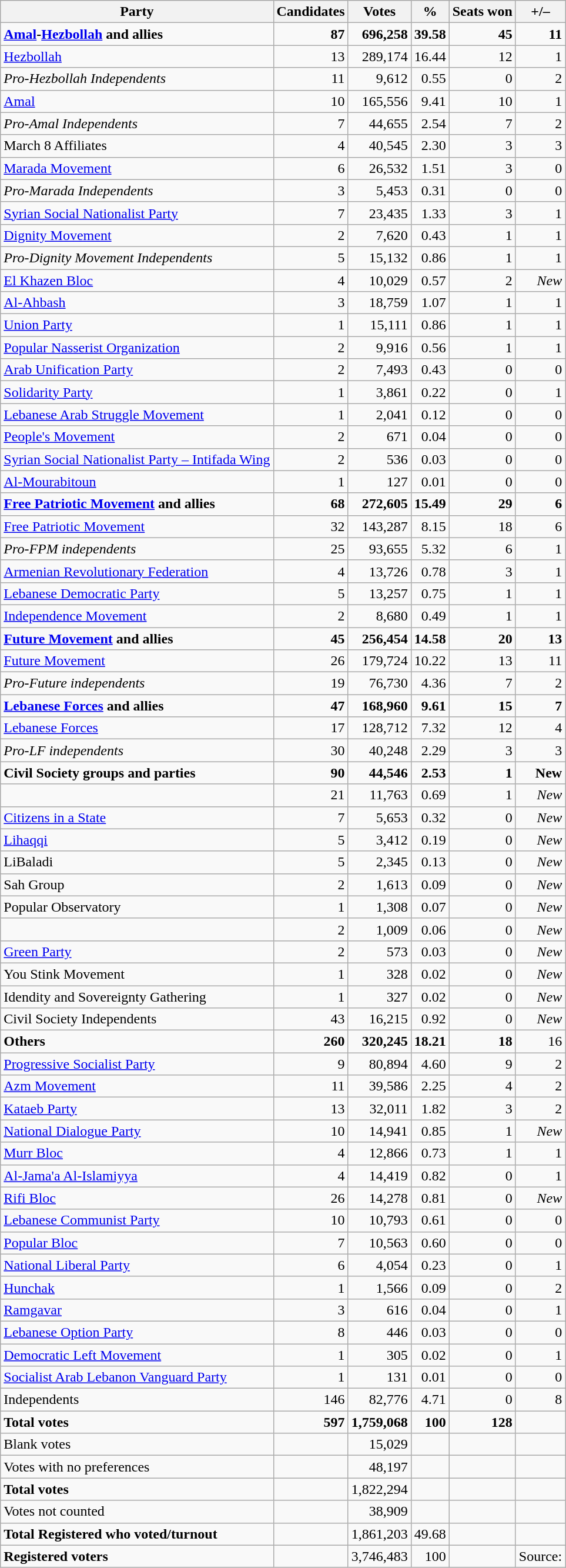<table class="wikitable sortable" style="text-align:right">
<tr>
<th>Party</th>
<th>Candidates</th>
<th>Votes</th>
<th>%</th>
<th>Seats won</th>
<th>+/–</th>
</tr>
<tr>
<td style="text-align:left;"><strong><a href='#'>Amal</a>-<a href='#'>Hezbollah</a> and  allies</strong></td>
<td><strong>87</strong></td>
<td><strong>696,258</strong></td>
<td><strong>39.58</strong></td>
<td><strong>45</strong></td>
<td><strong>11</strong></td>
</tr>
<tr>
<td align=left><a href='#'>Hezbollah</a></td>
<td>13</td>
<td>289,174</td>
<td>16.44</td>
<td>12</td>
<td>1</td>
</tr>
<tr>
<td align=left><em>Pro-Hezbollah Independents</em></td>
<td>11</td>
<td>9,612</td>
<td>0.55</td>
<td>0</td>
<td>2</td>
</tr>
<tr>
<td align=left><a href='#'>Amal</a></td>
<td>10</td>
<td>165,556</td>
<td>9.41</td>
<td>10</td>
<td>1</td>
</tr>
<tr>
<td align=left><em>Pro-Amal Independents</em></td>
<td>7</td>
<td>44,655</td>
<td>2.54</td>
<td>7</td>
<td>2</td>
</tr>
<tr>
<td align=left>March 8 Affiliates</td>
<td>4</td>
<td>40,545</td>
<td>2.30</td>
<td>3</td>
<td>3</td>
</tr>
<tr>
<td align=left><a href='#'>Marada Movement</a></td>
<td>6</td>
<td>26,532</td>
<td>1.51</td>
<td>3</td>
<td>0</td>
</tr>
<tr>
<td align=left><em>Pro-Marada Independents</em></td>
<td>3</td>
<td>5,453</td>
<td>0.31</td>
<td>0</td>
<td>0</td>
</tr>
<tr>
<td align=left><a href='#'>Syrian Social Nationalist Party</a></td>
<td>7</td>
<td>23,435</td>
<td>1.33</td>
<td>3</td>
<td>1</td>
</tr>
<tr>
<td align=left><a href='#'>Dignity Movement</a></td>
<td>2</td>
<td>7,620</td>
<td>0.43</td>
<td>1</td>
<td>1</td>
</tr>
<tr>
<td align=left><em>Pro-Dignity Movement Independents</em></td>
<td>5</td>
<td>15,132</td>
<td>0.86</td>
<td>1</td>
<td>1</td>
</tr>
<tr>
<td align=left><a href='#'>El Khazen Bloc</a></td>
<td>4</td>
<td>10,029</td>
<td>0.57</td>
<td>2</td>
<td><em>New</em></td>
</tr>
<tr>
<td align=left><a href='#'>Al-Ahbash</a></td>
<td>3</td>
<td>18,759</td>
<td>1.07</td>
<td>1</td>
<td>1</td>
</tr>
<tr>
<td align=left><a href='#'>Union Party</a></td>
<td>1</td>
<td>15,111</td>
<td>0.86</td>
<td>1</td>
<td>1</td>
</tr>
<tr>
<td align=left><a href='#'>Popular Nasserist Organization</a></td>
<td>2</td>
<td>9,916</td>
<td>0.56</td>
<td>1</td>
<td>1</td>
</tr>
<tr>
<td align=left><a href='#'>Arab Unification Party</a></td>
<td>2</td>
<td>7,493</td>
<td>0.43</td>
<td>0</td>
<td>0</td>
</tr>
<tr>
<td align=left><a href='#'>Solidarity Party</a></td>
<td>1</td>
<td>3,861</td>
<td>0.22</td>
<td>0</td>
<td>1</td>
</tr>
<tr>
<td align=left><a href='#'>Lebanese Arab Struggle Movement</a></td>
<td>1</td>
<td>2,041</td>
<td>0.12</td>
<td>0</td>
<td>0</td>
</tr>
<tr>
<td align=left><a href='#'>People's Movement</a></td>
<td>2</td>
<td>671</td>
<td>0.04</td>
<td>0</td>
<td>0</td>
</tr>
<tr>
<td align=left><a href='#'>Syrian Social Nationalist Party – Intifada Wing</a></td>
<td>2</td>
<td>536</td>
<td>0.03</td>
<td>0</td>
<td>0</td>
</tr>
<tr>
<td align=left><a href='#'>Al-Mourabitoun</a></td>
<td>1</td>
<td>127</td>
<td>0.01</td>
<td>0</td>
<td>0</td>
</tr>
<tr>
<td style="text-align:left;"><strong><a href='#'>Free Patriotic Movement</a> and allies</strong></td>
<td><strong>68</strong></td>
<td><strong>272,605</strong></td>
<td><strong>15.49</strong></td>
<td><strong>29</strong></td>
<td><strong>6</strong></td>
</tr>
<tr>
<td align=left><a href='#'>Free Patriotic Movement</a></td>
<td>32</td>
<td>143,287</td>
<td>8.15</td>
<td>18</td>
<td>6</td>
</tr>
<tr>
<td align=left><em>Pro-FPM independents</em></td>
<td>25</td>
<td>93,655</td>
<td>5.32</td>
<td>6</td>
<td>1</td>
</tr>
<tr>
<td align=left><a href='#'>Armenian Revolutionary Federation</a></td>
<td>4</td>
<td>13,726</td>
<td>0.78</td>
<td>3</td>
<td>1</td>
</tr>
<tr>
<td align=left><a href='#'>Lebanese Democratic Party</a></td>
<td>5</td>
<td>13,257</td>
<td>0.75</td>
<td>1</td>
<td>1</td>
</tr>
<tr>
<td align=left><a href='#'>Independence Movement</a></td>
<td>2</td>
<td>8,680</td>
<td>0.49</td>
<td>1</td>
<td>1</td>
</tr>
<tr>
<td style="text-align:left;"><strong><a href='#'>Future Movement</a> and allies</strong></td>
<td><strong>45</strong></td>
<td><strong>256,454</strong></td>
<td><strong>14.58</strong></td>
<td><strong>20</strong></td>
<td><strong>13</strong></td>
</tr>
<tr>
<td align=left><a href='#'>Future Movement</a></td>
<td>26</td>
<td>179,724</td>
<td>10.22</td>
<td>13</td>
<td>11</td>
</tr>
<tr>
<td align=left><em>Pro-Future independents</em></td>
<td>19</td>
<td>76,730</td>
<td>4.36</td>
<td>7</td>
<td>2</td>
</tr>
<tr>
<td style="text-align:left;"><strong><a href='#'>Lebanese Forces</a> and allies</strong></td>
<td><strong>47</strong></td>
<td><strong>168,960</strong></td>
<td><strong>9.61</strong></td>
<td><strong>15</strong></td>
<td><strong>7</strong></td>
</tr>
<tr>
<td align=left><a href='#'>Lebanese Forces</a></td>
<td>17</td>
<td>128,712</td>
<td>7.32</td>
<td>12</td>
<td>4</td>
</tr>
<tr>
<td align=left><em>Pro-LF independents</em></td>
<td>30</td>
<td>40,248</td>
<td>2.29</td>
<td>3</td>
<td>3</td>
</tr>
<tr>
<td style="text-align:left;"><strong>Civil Society groups and parties</strong></td>
<td><strong>90</strong></td>
<td><strong>44,546</strong></td>
<td><strong>2.53</strong></td>
<td><strong>1</strong></td>
<td><strong>New</strong></td>
</tr>
<tr>
<td align=left></td>
<td>21</td>
<td>11,763</td>
<td>0.69</td>
<td>1</td>
<td><em>New</em></td>
</tr>
<tr>
<td align=left><a href='#'>Citizens in a State</a></td>
<td>7</td>
<td>5,653</td>
<td>0.32</td>
<td>0</td>
<td><em>New</em></td>
</tr>
<tr>
<td align=left><a href='#'>Lihaqqi</a></td>
<td>5</td>
<td>3,412</td>
<td>0.19</td>
<td>0</td>
<td><em>New</em></td>
</tr>
<tr>
<td align=left>LiBaladi</td>
<td>5</td>
<td>2,345</td>
<td>0.13</td>
<td>0</td>
<td><em>New</em></td>
</tr>
<tr>
<td align=left>Sah Group</td>
<td>2</td>
<td>1,613</td>
<td>0.09</td>
<td>0</td>
<td><em>New</em></td>
</tr>
<tr>
<td align=left>Popular Observatory</td>
<td>1</td>
<td>1,308</td>
<td>0.07</td>
<td>0</td>
<td><em>New</em></td>
</tr>
<tr>
<td align=left></td>
<td>2</td>
<td>1,009</td>
<td>0.06</td>
<td>0</td>
<td><em>New</em></td>
</tr>
<tr>
<td align=left><a href='#'>Green Party</a></td>
<td>2</td>
<td>573</td>
<td>0.03</td>
<td>0</td>
<td><em>New</em></td>
</tr>
<tr>
<td align=left>You Stink Movement</td>
<td>1</td>
<td>328</td>
<td>0.02</td>
<td>0</td>
<td><em>New</em></td>
</tr>
<tr>
<td align=left>Idendity and Sovereignty Gathering</td>
<td>1</td>
<td>327</td>
<td>0.02</td>
<td>0</td>
<td><em>New</em></td>
</tr>
<tr>
<td align=left>Civil Society Independents</td>
<td>43</td>
<td>16,215</td>
<td>0.92</td>
<td>0</td>
<td><em>New</em></td>
</tr>
<tr>
<td style="text-align:left;"><strong>Others</strong></td>
<td><strong>260</strong></td>
<td><strong>320,245</strong></td>
<td><strong>18.21</strong></td>
<td><strong>18</strong></td>
<td>16</td>
</tr>
<tr>
<td align=left><a href='#'>Progressive Socialist Party</a></td>
<td>9</td>
<td>80,894</td>
<td>4.60</td>
<td>9</td>
<td>2</td>
</tr>
<tr>
<td align=left><a href='#'>Azm Movement</a></td>
<td>11</td>
<td>39,586</td>
<td>2.25</td>
<td>4</td>
<td>2</td>
</tr>
<tr>
<td align=left><a href='#'>Kataeb Party</a></td>
<td>13</td>
<td>32,011</td>
<td>1.82</td>
<td>3</td>
<td>2</td>
</tr>
<tr>
<td align=left><a href='#'>National Dialogue Party</a></td>
<td>10</td>
<td>14,941</td>
<td>0.85</td>
<td>1</td>
<td><em>New</em></td>
</tr>
<tr>
<td align=left><a href='#'>Murr Bloc</a></td>
<td>4</td>
<td>12,866</td>
<td>0.73</td>
<td>1</td>
<td>1</td>
</tr>
<tr>
<td align=left><a href='#'>Al-Jama'a Al-Islamiyya</a></td>
<td>4</td>
<td>14,419</td>
<td>0.82</td>
<td>0</td>
<td>1</td>
</tr>
<tr>
<td align=left><a href='#'>Rifi Bloc</a></td>
<td>26</td>
<td>14,278</td>
<td>0.81</td>
<td>0</td>
<td><em>New</em></td>
</tr>
<tr>
<td align=left><a href='#'>Lebanese Communist Party</a></td>
<td>10</td>
<td>10,793</td>
<td>0.61</td>
<td>0</td>
<td>0</td>
</tr>
<tr>
<td align=left><a href='#'>Popular Bloc</a></td>
<td>7</td>
<td>10,563</td>
<td>0.60</td>
<td>0</td>
<td>0</td>
</tr>
<tr>
<td align=left><a href='#'>National Liberal Party</a></td>
<td>6</td>
<td>4,054</td>
<td>0.23</td>
<td>0</td>
<td>1</td>
</tr>
<tr>
<td align=left><a href='#'>Hunchak</a></td>
<td>1</td>
<td>1,566</td>
<td>0.09</td>
<td>0</td>
<td>2</td>
</tr>
<tr>
<td align=left><a href='#'>Ramgavar</a></td>
<td>3</td>
<td>616</td>
<td>0.04</td>
<td>0</td>
<td>1</td>
</tr>
<tr>
<td align=left><a href='#'>Lebanese Option Party</a></td>
<td>8</td>
<td>446</td>
<td>0.03</td>
<td>0</td>
<td>0</td>
</tr>
<tr>
<td align=left><a href='#'>Democratic Left Movement</a></td>
<td>1</td>
<td>305</td>
<td>0.02</td>
<td>0</td>
<td>1</td>
</tr>
<tr>
<td align=left><a href='#'>Socialist Arab Lebanon Vanguard Party</a></td>
<td>1</td>
<td>131</td>
<td>0.01</td>
<td>0</td>
<td>0</td>
</tr>
<tr>
<td align=left>Independents</td>
<td>146</td>
<td>82,776</td>
<td>4.71</td>
<td>0</td>
<td>8</td>
</tr>
<tr>
<td align=left><strong>Total votes</strong></td>
<td><strong>597</strong></td>
<td><strong>1,759,068</strong></td>
<td><strong>100</strong></td>
<td><strong>128</strong></td>
<td></td>
</tr>
<tr>
<td align=left>Blank votes</td>
<td></td>
<td>15,029</td>
<td></td>
<td></td>
<td></td>
</tr>
<tr>
<td align=left>Votes with no preferences</td>
<td></td>
<td>48,197</td>
<td></td>
<td></td>
<td></td>
</tr>
<tr>
<td align=left><strong>Total votes</strong></td>
<td></td>
<td>1,822,294</td>
<td></td>
<td></td>
<td></td>
</tr>
<tr>
<td align=left>Votes not counted</td>
<td></td>
<td>38,909</td>
<td></td>
<td></td>
<td></td>
</tr>
<tr>
<td align=left><strong>Total Registered who voted/turnout</strong></td>
<td></td>
<td>1,861,203</td>
<td>49.68</td>
<td></td>
<td></td>
</tr>
<tr>
<td align=left><strong>Registered voters</strong></td>
<td></td>
<td>3,746,483</td>
<td>100</td>
<td></td>
<td colspan="6" style="text-align:left;">Source:</td>
</tr>
</table>
